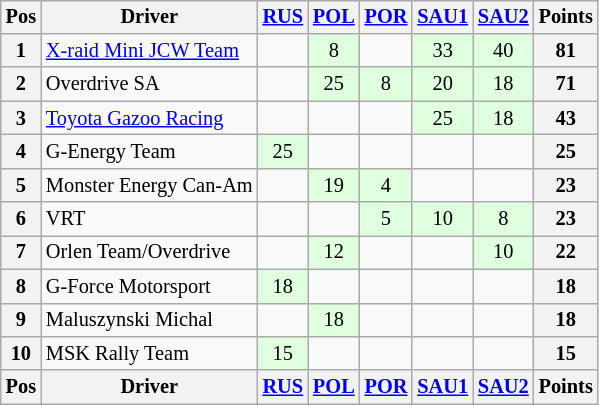<table class="wikitable" style="font-size: 85%; text-align: center; display: inline-table;">
<tr valign="top">
<th valign="middle">Pos</th>
<th valign="middle">Driver</th>
<th><a href='#'>RUS</a><br></th>
<th><a href='#'>POL</a><br></th>
<th><a href='#'>POR</a><br></th>
<th><a href='#'>SAU1</a><br></th>
<th><a href='#'>SAU2</a><br></th>
<th valign="middle">Points</th>
</tr>
<tr>
<th>1</th>
<td align=left> <a href='#'>X-raid Mini JCW Team</a></td>
<td></td>
<td style="background:#dfffdf;">8</td>
<td></td>
<td style="background:#dfffdf;">33</td>
<td style="background:#dfffdf;">40</td>
<th>81</th>
</tr>
<tr>
<th>2</th>
<td align=left> Overdrive SA</td>
<td></td>
<td style="background:#dfffdf;">25</td>
<td style="background:#dfffdf;">8</td>
<td style="background:#dfffdf;">20</td>
<td style="background:#dfffdf;">18</td>
<th>71</th>
</tr>
<tr>
<th>3</th>
<td align=left> <a href='#'>Toyota Gazoo Racing</a></td>
<td></td>
<td></td>
<td></td>
<td style="background:#dfffdf;">25</td>
<td style="background:#dfffdf;">18</td>
<th>43</th>
</tr>
<tr>
<th>4</th>
<td align=left> G-Energy Team</td>
<td style="background:#dfffdf;">25</td>
<td></td>
<td></td>
<td></td>
<td></td>
<th>25</th>
</tr>
<tr>
<th>5</th>
<td align=left> Monster Energy Can-Am</td>
<td></td>
<td style="background:#dfffdf;">19</td>
<td style="background:#dfffdf;">4</td>
<td></td>
<td></td>
<th>23</th>
</tr>
<tr>
<th>6</th>
<td align=left> VRT</td>
<td></td>
<td></td>
<td style="background:#dfffdf;">5</td>
<td style="background:#dfffdf;">10</td>
<td style="background:#dfffdf;">8</td>
<th>23</th>
</tr>
<tr>
<th>7</th>
<td align=left> Orlen Team/Overdrive</td>
<td></td>
<td style="background:#dfffdf;">12</td>
<td></td>
<td></td>
<td style="background:#dfffdf;">10</td>
<th>22</th>
</tr>
<tr>
<th>8</th>
<td align=left> G-Force Motorsport</td>
<td style="background:#dfffdf;">18</td>
<td></td>
<td></td>
<td></td>
<td></td>
<th>18</th>
</tr>
<tr>
<th>9</th>
<td align=left> Maluszynski Michal</td>
<td></td>
<td style="background:#dfffdf;">18</td>
<td></td>
<td></td>
<td></td>
<th>18</th>
</tr>
<tr>
<th>10</th>
<td align=left> MSK Rally Team</td>
<td style="background:#dfffdf;">15</td>
<td></td>
<td></td>
<td></td>
<td></td>
<th>15</th>
</tr>
<tr valign="top">
<th valign="middle">Pos</th>
<th valign="middle">Driver</th>
<th><a href='#'>RUS</a><br></th>
<th><a href='#'>POL</a><br></th>
<th><a href='#'>POR</a><br></th>
<th><a href='#'>SAU1</a><br></th>
<th><a href='#'>SAU2</a><br></th>
<th valign="middle">Points</th>
</tr>
</table>
